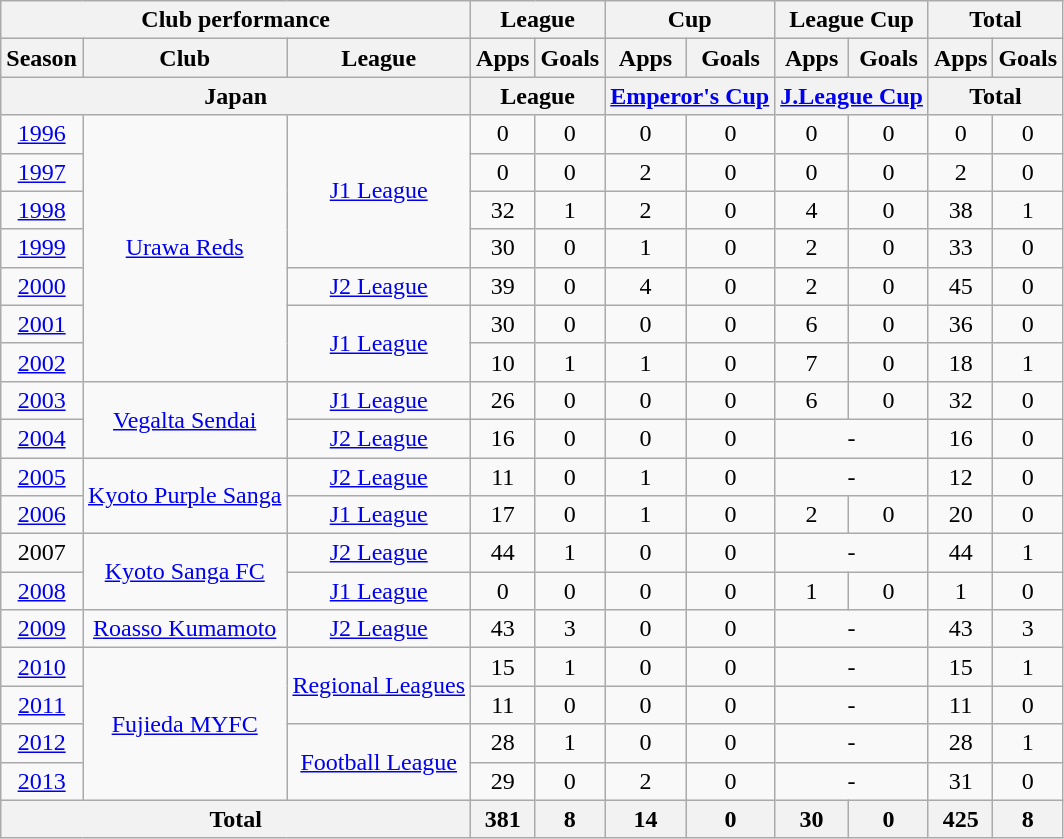<table class="wikitable" style="text-align:center;">
<tr>
<th colspan=3>Club performance</th>
<th colspan=2>League</th>
<th colspan=2>Cup</th>
<th colspan=2>League Cup</th>
<th colspan=2>Total</th>
</tr>
<tr>
<th>Season</th>
<th>Club</th>
<th>League</th>
<th>Apps</th>
<th>Goals</th>
<th>Apps</th>
<th>Goals</th>
<th>Apps</th>
<th>Goals</th>
<th>Apps</th>
<th>Goals</th>
</tr>
<tr>
<th colspan=3>Japan</th>
<th colspan=2>League</th>
<th colspan=2><a href='#'>Emperor's Cup</a></th>
<th colspan=2><a href='#'>J.League Cup</a></th>
<th colspan=2>Total</th>
</tr>
<tr>
<td><a href='#'>1996</a></td>
<td rowspan="7"><a href='#'>Urawa Reds</a></td>
<td rowspan="4"><a href='#'>J1 League</a></td>
<td>0</td>
<td>0</td>
<td>0</td>
<td>0</td>
<td>0</td>
<td>0</td>
<td>0</td>
<td>0</td>
</tr>
<tr>
<td><a href='#'>1997</a></td>
<td>0</td>
<td>0</td>
<td>2</td>
<td>0</td>
<td>0</td>
<td>0</td>
<td>2</td>
<td>0</td>
</tr>
<tr>
<td><a href='#'>1998</a></td>
<td>32</td>
<td>1</td>
<td>2</td>
<td>0</td>
<td>4</td>
<td>0</td>
<td>38</td>
<td>1</td>
</tr>
<tr>
<td><a href='#'>1999</a></td>
<td>30</td>
<td>0</td>
<td>1</td>
<td>0</td>
<td>2</td>
<td>0</td>
<td>33</td>
<td>0</td>
</tr>
<tr>
<td><a href='#'>2000</a></td>
<td><a href='#'>J2 League</a></td>
<td>39</td>
<td>0</td>
<td>4</td>
<td>0</td>
<td>2</td>
<td>0</td>
<td>45</td>
<td>0</td>
</tr>
<tr>
<td><a href='#'>2001</a></td>
<td rowspan="2"><a href='#'>J1 League</a></td>
<td>30</td>
<td>0</td>
<td>0</td>
<td>0</td>
<td>6</td>
<td>0</td>
<td>36</td>
<td>0</td>
</tr>
<tr>
<td><a href='#'>2002</a></td>
<td>10</td>
<td>1</td>
<td>1</td>
<td>0</td>
<td>7</td>
<td>0</td>
<td>18</td>
<td>1</td>
</tr>
<tr>
<td><a href='#'>2003</a></td>
<td rowspan="2"><a href='#'>Vegalta Sendai</a></td>
<td><a href='#'>J1 League</a></td>
<td>26</td>
<td>0</td>
<td>0</td>
<td>0</td>
<td>6</td>
<td>0</td>
<td>32</td>
<td>0</td>
</tr>
<tr>
<td><a href='#'>2004</a></td>
<td><a href='#'>J2 League</a></td>
<td>16</td>
<td>0</td>
<td>0</td>
<td>0</td>
<td colspan="2">-</td>
<td>16</td>
<td>0</td>
</tr>
<tr>
<td><a href='#'>2005</a></td>
<td rowspan="2"><a href='#'>Kyoto Purple Sanga</a></td>
<td><a href='#'>J2 League</a></td>
<td>11</td>
<td>0</td>
<td>1</td>
<td>0</td>
<td colspan="2">-</td>
<td>12</td>
<td>0</td>
</tr>
<tr>
<td><a href='#'>2006</a></td>
<td><a href='#'>J1 League</a></td>
<td>17</td>
<td>0</td>
<td>1</td>
<td>0</td>
<td>2</td>
<td>0</td>
<td>20</td>
<td>0</td>
</tr>
<tr>
<td>2007</td>
<td rowspan="2"><a href='#'>Kyoto Sanga FC</a></td>
<td><a href='#'>J2 League</a></td>
<td>44</td>
<td>1</td>
<td>0</td>
<td>0</td>
<td colspan="2">-</td>
<td>44</td>
<td>1</td>
</tr>
<tr>
<td><a href='#'>2008</a></td>
<td><a href='#'>J1 League</a></td>
<td>0</td>
<td>0</td>
<td>0</td>
<td>0</td>
<td>1</td>
<td>0</td>
<td>1</td>
<td>0</td>
</tr>
<tr>
<td><a href='#'>2009</a></td>
<td><a href='#'>Roasso Kumamoto</a></td>
<td><a href='#'>J2 League</a></td>
<td>43</td>
<td>3</td>
<td>0</td>
<td>0</td>
<td colspan="2">-</td>
<td>43</td>
<td>3</td>
</tr>
<tr>
<td><a href='#'>2010</a></td>
<td rowspan="4"><a href='#'>Fujieda MYFC</a></td>
<td rowspan="2"><a href='#'>Regional Leagues</a></td>
<td>15</td>
<td>1</td>
<td>0</td>
<td>0</td>
<td colspan="2">-</td>
<td>15</td>
<td>1</td>
</tr>
<tr>
<td><a href='#'>2011</a></td>
<td>11</td>
<td>0</td>
<td>0</td>
<td>0</td>
<td colspan="2">-</td>
<td>11</td>
<td>0</td>
</tr>
<tr>
<td><a href='#'>2012</a></td>
<td rowspan="2"><a href='#'>Football League</a></td>
<td>28</td>
<td>1</td>
<td>0</td>
<td>0</td>
<td colspan="2">-</td>
<td>28</td>
<td>1</td>
</tr>
<tr>
<td><a href='#'>2013</a></td>
<td>29</td>
<td>0</td>
<td>2</td>
<td>0</td>
<td colspan="2">-</td>
<td>31</td>
<td>0</td>
</tr>
<tr>
<th colspan=3>Total</th>
<th>381</th>
<th>8</th>
<th>14</th>
<th>0</th>
<th>30</th>
<th>0</th>
<th>425</th>
<th>8</th>
</tr>
</table>
